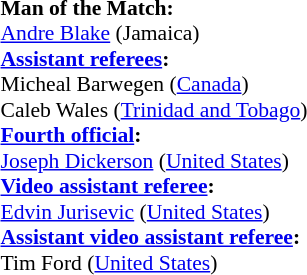<table style="width:100%; font-size:90%;">
<tr>
<td><br><strong>Man of the Match:</strong>
<br><a href='#'>Andre Blake</a> (Jamaica)<br><strong><a href='#'>Assistant referees</a>:</strong>
<br>Micheal Barwegen (<a href='#'>Canada</a>)
<br>Caleb Wales (<a href='#'>Trinidad and Tobago</a>)
<br><strong><a href='#'>Fourth official</a>:</strong>
<br><a href='#'>Joseph Dickerson</a>  (<a href='#'>United States</a>)
<br><strong><a href='#'>Video assistant referee</a>:</strong>
<br><a href='#'>Edvin Jurisevic</a> (<a href='#'>United States</a>)
<br><strong><a href='#'>Assistant video assistant referee</a>:</strong>
<br>Tim Ford (<a href='#'>United States</a>)</td>
</tr>
</table>
